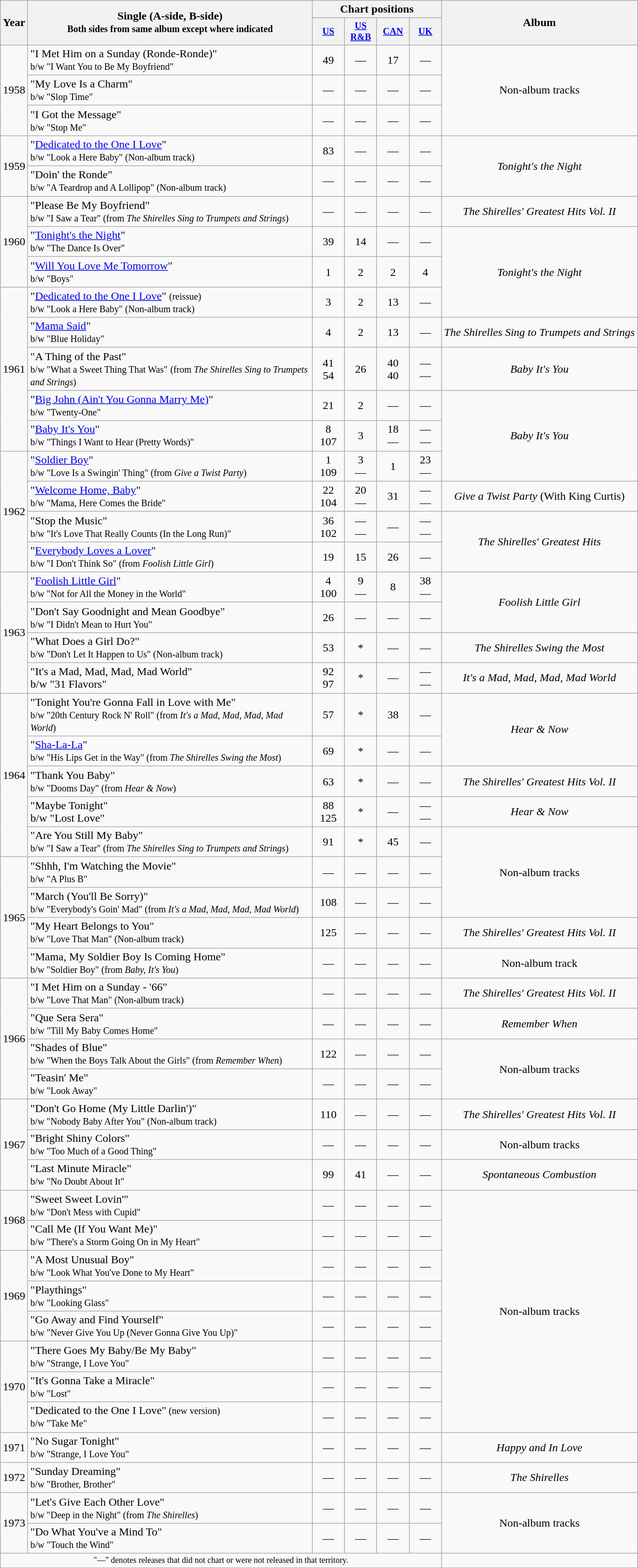<table class="wikitable" style="text-align:center;">
<tr>
<th rowspan="2">Year</th>
<th style="width:400px;" rowspan="2">Single (A-side, B-side)<br><small>Both sides from same album except where indicated</small></th>
<th colspan="4">Chart positions</th>
<th rowspan="2">Album</th>
</tr>
<tr style="font-size:smaller;">
<th style="width:40px;"><a href='#'>US</a><br></th>
<th style="width:40px;"><a href='#'>US R&B</a><br></th>
<th style="width:40px;"><a href='#'>CAN</a><br></th>
<th style="width:40px;"><a href='#'>UK</a><br></th>
</tr>
<tr>
<td rowspan="3">1958</td>
<td style="text-align:left;">"I Met Him on a Sunday (Ronde-Ronde)"<br><small>b/w "I Want You to Be My Boyfriend"</small></td>
<td>49</td>
<td>—</td>
<td>17</td>
<td>—</td>
<td rowspan="3">Non-album tracks</td>
</tr>
<tr>
<td style="text-align:left;">"My Love Is a Charm"<br><small>b/w "Slop Time"</small></td>
<td>—</td>
<td>—</td>
<td>—</td>
<td>—</td>
</tr>
<tr>
<td style="text-align:left;">"I Got the Message"<br><small>b/w "Stop Me"</small></td>
<td>—</td>
<td>—</td>
<td>—</td>
<td>—</td>
</tr>
<tr>
<td rowspan="2">1959</td>
<td style="text-align:left;">"<a href='#'>Dedicated to the One I Love</a>"<br><small>b/w "Look a Here Baby" (Non-album track)</small></td>
<td>83</td>
<td>—</td>
<td>—</td>
<td>—</td>
<td rowspan="2"><em>Tonight's the Night</em></td>
</tr>
<tr>
<td style="text-align:left;">"Doin' the Ronde"<br><small>b/w "A Teardrop and A Lollipop" (Non-album track)</small></td>
<td>—</td>
<td>—</td>
<td>—</td>
<td>—</td>
</tr>
<tr>
<td rowspan="3">1960</td>
<td style="text-align:left;">"Please Be My Boyfriend"<br><small>b/w "I Saw a Tear" (from <em>The Shirelles Sing to Trumpets and Strings</em>)</small></td>
<td>—</td>
<td>—</td>
<td>—</td>
<td>—</td>
<td><em>The Shirelles' Greatest Hits Vol. II</em></td>
</tr>
<tr>
<td style="text-align:left;">"<a href='#'>Tonight's the Night</a>"<br><small>b/w "The Dance Is Over"</small></td>
<td>39</td>
<td>14</td>
<td>—</td>
<td>—</td>
<td rowspan="3"><em>Tonight's the Night</em></td>
</tr>
<tr>
<td style="text-align:left;">"<a href='#'>Will You Love Me Tomorrow</a>"<br><small>b/w "Boys"</small></td>
<td>1</td>
<td>2</td>
<td>2</td>
<td>4</td>
</tr>
<tr>
<td rowspan="5">1961</td>
<td style="text-align:left;">"<a href='#'>Dedicated to the One I Love</a>" <small>(reissue)</small><br><small>b/w "Look a Here Baby" (Non-album track)</small></td>
<td>3</td>
<td>2</td>
<td>13</td>
<td>—</td>
</tr>
<tr>
<td style="text-align:left;">"<a href='#'>Mama Said</a>"<br><small>b/w "Blue Holiday"</small></td>
<td>4</td>
<td>2</td>
<td>13</td>
<td>—</td>
<td><em>The Shirelles Sing to Trumpets and Strings</em></td>
</tr>
<tr>
<td style="text-align:left;">"A Thing of the Past"<br><small>b/w "What a Sweet Thing That Was"</small> <small>(from <em>The Shirelles Sing to Trumpets and Strings</em>)</small></td>
<td>41<br>54</td>
<td>26</td>
<td>40<br>40</td>
<td>—<br>—</td>
<td><em>Baby It's You</em></td>
</tr>
<tr>
<td style="text-align:left;">"<a href='#'>Big John (Ain't You Gonna Marry Me)</a>"<br><small>b/w "Twenty-One"</small></td>
<td>21</td>
<td>2</td>
<td>—</td>
<td>—</td>
<td rowspan="3"><em>Baby It's You</em></td>
</tr>
<tr>
<td style="text-align:left;">"<a href='#'>Baby It's You</a>"<br><small>b/w "Things I Want to Hear (Pretty Words)"</small></td>
<td>8<br>107</td>
<td>3</td>
<td>18<br>—</td>
<td>—<br>—</td>
</tr>
<tr>
<td rowspan="4">1962</td>
<td style="text-align:left;">"<a href='#'>Soldier Boy</a>"<br><small>b/w "Love Is a Swingin' Thing" (from <em>Give a Twist Party</em>)</small></td>
<td>1<br>109</td>
<td>3<br>—</td>
<td>1</td>
<td>23<br>—</td>
</tr>
<tr>
<td style="text-align:left;">"<a href='#'>Welcome Home, Baby</a>"<br><small>b/w "Mama, Here Comes the Bride"</small></td>
<td>22<br>104</td>
<td>20<br>—</td>
<td>31</td>
<td>—<br>—</td>
<td><em>Give a Twist Party</em> (With King Curtis)</td>
</tr>
<tr>
<td style="text-align:left;">"Stop the Music"<br><small>b/w "It's Love That Really Counts (In the Long Run)"</small></td>
<td>36<br>102</td>
<td>—<br>—</td>
<td>—</td>
<td>—<br>—</td>
<td rowspan="2"><em>The Shirelles' Greatest Hits</em></td>
</tr>
<tr>
<td style="text-align:left;">"<a href='#'>Everybody Loves a Lover</a>"<br><small>b/w "I Don't Think So" (from <em>Foolish Little Girl</em>)</small></td>
<td>19</td>
<td>15</td>
<td>26</td>
<td>—</td>
</tr>
<tr>
<td rowspan="4">1963</td>
<td style="text-align:left;">"<a href='#'>Foolish Little Girl</a>"<br><small>b/w "Not for All the Money in the World"</small></td>
<td>4<br>100</td>
<td>9<br>—</td>
<td>8</td>
<td>38<br>—</td>
<td rowspan="2"><em>Foolish Little Girl</em></td>
</tr>
<tr>
<td style="text-align:left;">"Don't Say Goodnight and Mean Goodbye"<br><small>b/w "I Didn't Mean to Hurt You"</small></td>
<td>26</td>
<td>—</td>
<td>—</td>
<td>—</td>
</tr>
<tr>
<td style="text-align:left;">"What Does a Girl Do?"<br><small>b/w "Don't Let It Happen to Us" (Non-album track)</small></td>
<td>53</td>
<td>*</td>
<td>—</td>
<td>—</td>
<td><em>The Shirelles Swing the Most</em></td>
</tr>
<tr>
<td style="text-align:left;">"It's a Mad, Mad, Mad, Mad World"<br>b/w "31 Flavors"</td>
<td>92<br>97</td>
<td>*</td>
<td>—</td>
<td>—<br>—</td>
<td><em>It's a Mad, Mad, Mad, Mad World</em></td>
</tr>
<tr>
<td rowspan="5">1964</td>
<td style="text-align:left;">"Tonight You're Gonna Fall in Love with Me"<br><small>b/w "20th Century Rock N' Roll" (from <em>It's a Mad, Mad, Mad, Mad World</em>)</small></td>
<td>57</td>
<td>*</td>
<td>38</td>
<td>—</td>
<td rowspan="2"><em>Hear & Now</em></td>
</tr>
<tr>
<td style="text-align:left;">"<a href='#'>Sha-La-La</a>"<br><small>b/w "His Lips Get in the Way" (from <em>The Shirelles Swing the Most</em>)</small></td>
<td>69</td>
<td>*</td>
<td>—</td>
<td>—</td>
</tr>
<tr>
<td style="text-align:left;">"Thank You Baby"<br><small>b/w "Dooms Day" (from <em>Hear & Now</em>)</small></td>
<td>63</td>
<td>*</td>
<td>—</td>
<td>—</td>
<td><em>The Shirelles' Greatest Hits Vol. II</em></td>
</tr>
<tr>
<td style="text-align:left;">"Maybe Tonight"<br>b/w "Lost Love"</td>
<td>88<br>125</td>
<td>*</td>
<td>—</td>
<td>—<br>—</td>
<td><em>Hear & Now</em></td>
</tr>
<tr>
<td style="text-align:left;">"Are You Still My Baby"<br><small>b/w "I Saw a Tear" (from <em>The Shirelles Sing to Trumpets and Strings</em>)</small></td>
<td>91</td>
<td>*</td>
<td>45<br></td>
<td>—</td>
<td rowspan="3">Non-album tracks</td>
</tr>
<tr>
<td rowspan="4">1965</td>
<td style="text-align:left;">"Shhh, I'm Watching the Movie"<br><small>b/w "A Plus B"</small></td>
<td>—</td>
<td>—</td>
<td>—</td>
<td>—</td>
</tr>
<tr>
<td style="text-align:left;">"March (You'll Be Sorry)"<br><small>b/w "Everybody's Goin' Mad" (from <em>It's a Mad, Mad, Mad, Mad World</em>)</small></td>
<td>108</td>
<td>—</td>
<td>—</td>
<td>—</td>
</tr>
<tr>
<td style="text-align:left;">"My Heart Belongs to You"<br><small>b/w "Love That Man" (Non-album track)</small></td>
<td>125</td>
<td>—</td>
<td>—</td>
<td>—</td>
<td><em>The Shirelles' Greatest Hits Vol. II</em></td>
</tr>
<tr>
<td style="text-align:left;">"Mama, My Soldier Boy Is Coming Home"<br><small>b/w "Soldier Boy" (from <em>Baby, It's You</em>)</small></td>
<td>—</td>
<td>—</td>
<td>—</td>
<td>—</td>
<td>Non-album track</td>
</tr>
<tr>
<td rowspan="4">1966</td>
<td style="text-align:left;">"I Met Him on a Sunday - '66"<br><small>b/w "Love That Man" (Non-album track)</small></td>
<td>—</td>
<td>—</td>
<td>—</td>
<td>—</td>
<td><em>The Shirelles' Greatest Hits Vol. II</em></td>
</tr>
<tr>
<td style="text-align:left;">"Que Sera Sera"<br><small>b/w "Till My Baby Comes Home"</small></td>
<td>—</td>
<td>—</td>
<td>—</td>
<td>—</td>
<td><em>Remember When</em></td>
</tr>
<tr>
<td style="text-align:left;">"Shades of Blue"<br><small>b/w "When the Boys Talk About the Girls" (from <em>Remember When</em>)</small></td>
<td>122</td>
<td>—</td>
<td>—</td>
<td>—</td>
<td rowspan="2">Non-album tracks</td>
</tr>
<tr>
<td style="text-align:left;">"Teasin' Me"<br><small>b/w "Look Away"</small></td>
<td>—</td>
<td>—</td>
<td>—</td>
<td>—</td>
</tr>
<tr>
<td rowspan="3">1967</td>
<td style="text-align:left;">"Don't Go Home (My Little Darlin')"<br><small>b/w "Nobody Baby After You" (Non-album track)</small></td>
<td>110</td>
<td>—</td>
<td>—</td>
<td>—</td>
<td><em>The Shirelles' Greatest Hits Vol. II</em></td>
</tr>
<tr>
<td style="text-align:left;">"Bright Shiny Colors"<br><small>b/w "Too Much of a Good Thing"</small></td>
<td>—</td>
<td>—</td>
<td>—</td>
<td>—</td>
<td>Non-album tracks</td>
</tr>
<tr>
<td style="text-align:left;">"Last Minute Miracle"<br><small>b/w "No Doubt About It"</small></td>
<td>99</td>
<td>41</td>
<td>—</td>
<td>—</td>
<td><em>Spontaneous Combustion</em></td>
</tr>
<tr>
<td rowspan="2">1968</td>
<td style="text-align:left;">"Sweet Sweet Lovin'"<br><small>b/w "Don't Mess with Cupid"</small></td>
<td>—</td>
<td>—</td>
<td>—</td>
<td>—</td>
<td rowspan="8">Non-album tracks</td>
</tr>
<tr>
<td style="text-align:left;">"Call Me (If You Want Me)"<br><small>b/w "There's a Storm Going On in My Heart"</small></td>
<td>—</td>
<td>—</td>
<td>—</td>
<td>—</td>
</tr>
<tr>
<td rowspan="3">1969</td>
<td style="text-align:left;">"A Most Unusual Boy"<br><small>b/w "Look What You've Done to My Heart"</small></td>
<td>—</td>
<td>—</td>
<td>—</td>
<td>—</td>
</tr>
<tr>
<td style="text-align:left;">"Playthings"<br><small>b/w "Looking Glass"</small></td>
<td>—</td>
<td>—</td>
<td>—</td>
<td>—</td>
</tr>
<tr>
<td style="text-align:left;">"Go Away and Find Yourself"<br><small>b/w "Never Give You Up (Never Gonna Give You Up)"</small></td>
<td>—</td>
<td>—</td>
<td>—</td>
<td>—</td>
</tr>
<tr>
<td rowspan="3">1970</td>
<td style="text-align:left;">"There Goes My Baby/Be My Baby"<br><small>b/w "Strange, I Love You"</small></td>
<td>—</td>
<td>—</td>
<td>—</td>
<td>—</td>
</tr>
<tr>
<td style="text-align:left;">"It's Gonna Take a Miracle"<br><small>b/w "Lost"</small></td>
<td>—</td>
<td>—</td>
<td>—</td>
<td>—</td>
</tr>
<tr>
<td style="text-align:left;">"Dedicated to the One I Love"<small> (new version)<br>b/w "Take Me"</small></td>
<td>—</td>
<td>—</td>
<td>—</td>
<td>—</td>
</tr>
<tr>
<td>1971</td>
<td style="text-align:left;">"No Sugar Tonight"<br><small>b/w "Strange, I Love You"</small></td>
<td>—</td>
<td>—</td>
<td>—</td>
<td>—</td>
<td><em>Happy and In Love</em></td>
</tr>
<tr>
<td>1972</td>
<td style="text-align:left;">"Sunday Dreaming"<br><small>b/w "Brother, Brother"</small></td>
<td>—</td>
<td>—</td>
<td>—</td>
<td>—</td>
<td><em>The Shirelles</em></td>
</tr>
<tr>
<td rowspan="2">1973</td>
<td style="text-align:left;">"Let's Give Each Other Love"<br><small>b/w "Deep in the Night" (from <em>The Shirelles</em>)</small></td>
<td>—</td>
<td>—</td>
<td>—</td>
<td>—</td>
<td rowspan="2">Non-album tracks</td>
</tr>
<tr>
<td style="text-align:left;">"Do What You've a Mind To"<br><small>b/w "Touch the Wind"</small></td>
<td>—</td>
<td>—</td>
<td>—</td>
<td>—</td>
</tr>
<tr>
<td colspan="6" style="text-align:center; font-size:9pt;">"—" denotes releases that did not chart or were not released in that territory.</td>
</tr>
</table>
